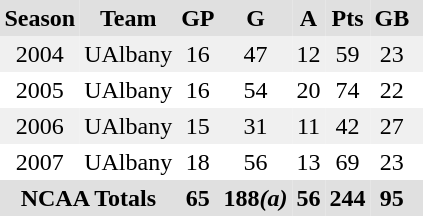<table BORDER="0" CELLPADDING="3" CELLSPACING="0">
<tr ALIGN="center" bgcolor="#e0e0e0">
<th>Season</th>
<th>Team</th>
<th>GP</th>
<th>G</th>
<th>A</th>
<th>Pts</th>
<th>GB</th>
<th></th>
</tr>
<tr ALIGN="center" bgcolor="#f0f0f0">
<td>2004</td>
<td>UAlbany</td>
<td>16</td>
<td>47</td>
<td>12</td>
<td>59</td>
<td>23</td>
<td></td>
</tr>
<tr ALIGN="center">
<td>2005</td>
<td>UAlbany</td>
<td>16</td>
<td>54</td>
<td>20</td>
<td>74</td>
<td>22</td>
<td></td>
</tr>
<tr ALIGN="center" bgcolor="#f0f0f0">
<td>2006</td>
<td>UAlbany</td>
<td>15</td>
<td>31</td>
<td>11</td>
<td>42</td>
<td>27</td>
<td></td>
</tr>
<tr ALIGN="center">
<td>2007</td>
<td>UAlbany</td>
<td>18</td>
<td>56</td>
<td>13</td>
<td>69</td>
<td>23</td>
<td></td>
</tr>
<tr ALIGN="center" bgcolor="#e0e0e0">
<th colspan="2">NCAA Totals</th>
<th>65</th>
<th>188<em>(a)</em></th>
<th>56</th>
<th>244</th>
<th>95</th>
<th></th>
</tr>
</table>
